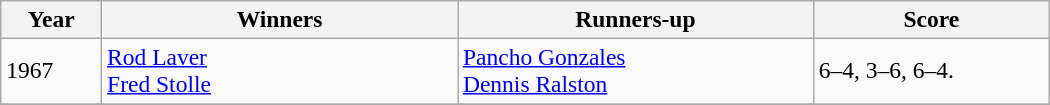<table class="wikitable" style="font-size:98%;">
<tr>
<th style="width:60px;">Year</th>
<th style="width:230px;">Winners</th>
<th style="width:230px;">Runners-up</th>
<th style="width:150px;">Score</th>
</tr>
<tr>
<td>1967</td>
<td> <a href='#'>Rod Laver</a><br>  <a href='#'>Fred Stolle</a></td>
<td> <a href='#'>Pancho Gonzales</a> <br>  <a href='#'>Dennis Ralston</a></td>
<td>6–4, 3–6, 6–4.</td>
</tr>
<tr>
</tr>
</table>
